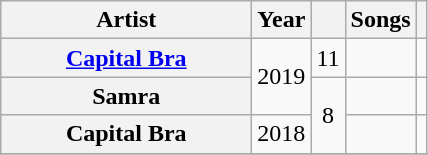<table class="wikitable plainrowheaders">
<tr>
<th style="width:10em;">Artist</th>
<th>Year</th>
<th></th>
<th>Songs</th>
<th></th>
</tr>
<tr>
<th scope="row"><a href='#'>Capital Bra</a></th>
<td rowspan="2">2019</td>
<td style="text-align:center;">11</td>
<td></td>
<td style="text-align:center;"></td>
</tr>
<tr>
<th scope="row">Samra</th>
<td style="text-align:center;" rowspan="2">8</td>
<td></td>
<td></td>
</tr>
<tr>
<th scope="row">Capital Bra</th>
<td>2018</td>
<td></td>
<td style="text-align:center;"></td>
</tr>
<tr>
</tr>
</table>
